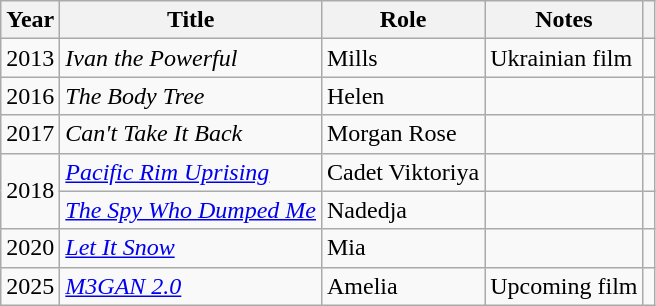<table class="wikitable sortable">
<tr>
<th>Year</th>
<th>Title</th>
<th>Role</th>
<th class="unsortable">Notes</th>
<th class="unsortable"></th>
</tr>
<tr>
<td>2013</td>
<td><em>Ivan the Powerful</em></td>
<td>Mills</td>
<td>Ukrainian film</td>
<td></td>
</tr>
<tr>
<td>2016</td>
<td><em>The Body Tree</em></td>
<td>Helen</td>
<td></td>
<td></td>
</tr>
<tr>
<td>2017</td>
<td><em>Can't Take It Back</em></td>
<td>Morgan Rose</td>
<td></td>
<td></td>
</tr>
<tr>
<td rowspan="2">2018</td>
<td><em><a href='#'>Pacific Rim Uprising</a></em></td>
<td>Cadet Viktoriya</td>
<td></td>
<td></td>
</tr>
<tr>
<td><em><a href='#'>The Spy Who Dumped Me</a></em></td>
<td>Nadedja</td>
<td></td>
<td></td>
</tr>
<tr>
<td>2020</td>
<td><em><a href='#'>Let It Snow</a></em></td>
<td>Mia</td>
<td></td>
<td></td>
</tr>
<tr>
<td>2025</td>
<td><em><a href='#'>M3GAN 2.0</a></em></td>
<td>Amelia</td>
<td>Upcoming film</td>
<td></td>
</tr>
</table>
